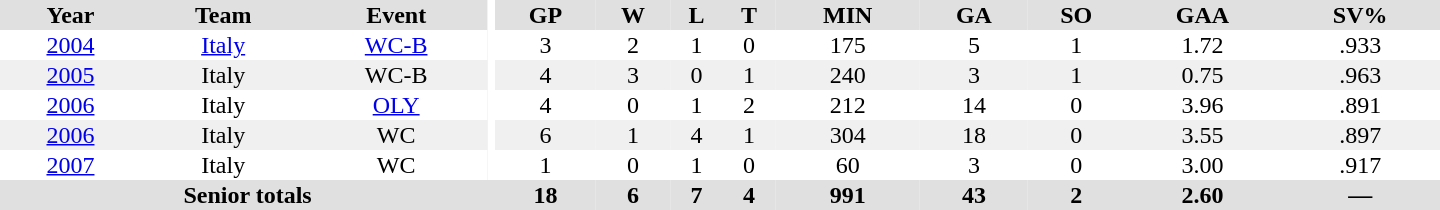<table border="0" cellpadding="1" cellspacing="0" ID="Table3" style="text-align:center; width:60em">
<tr ALIGN="center" bgcolor="#e0e0e0">
<th>Year</th>
<th>Team</th>
<th>Event</th>
<th rowspan="99" bgcolor="#ffffff"></th>
<th>GP</th>
<th>W</th>
<th>L</th>
<th>T</th>
<th>MIN</th>
<th>GA</th>
<th>SO</th>
<th>GAA</th>
<th>SV%</th>
</tr>
<tr>
<td><a href='#'>2004</a></td>
<td><a href='#'>Italy</a></td>
<td><a href='#'>WC-B</a></td>
<td>3</td>
<td>2</td>
<td>1</td>
<td>0</td>
<td>175</td>
<td>5</td>
<td>1</td>
<td>1.72</td>
<td>.933</td>
</tr>
<tr bgcolor="#f0f0f0">
<td><a href='#'>2005</a></td>
<td>Italy</td>
<td>WC-B</td>
<td>4</td>
<td>3</td>
<td>0</td>
<td>1</td>
<td>240</td>
<td>3</td>
<td>1</td>
<td>0.75</td>
<td>.963</td>
</tr>
<tr>
<td><a href='#'>2006</a></td>
<td>Italy</td>
<td><a href='#'>OLY</a></td>
<td>4</td>
<td>0</td>
<td>1</td>
<td>2</td>
<td>212</td>
<td>14</td>
<td>0</td>
<td>3.96</td>
<td>.891</td>
</tr>
<tr bgcolor="#f0f0f0">
<td><a href='#'>2006</a></td>
<td>Italy</td>
<td>WC</td>
<td>6</td>
<td>1</td>
<td>4</td>
<td>1</td>
<td>304</td>
<td>18</td>
<td>0</td>
<td>3.55</td>
<td>.897</td>
</tr>
<tr>
<td><a href='#'>2007</a></td>
<td>Italy</td>
<td>WC</td>
<td>1</td>
<td>0</td>
<td>1</td>
<td>0</td>
<td>60</td>
<td>3</td>
<td>0</td>
<td>3.00</td>
<td>.917</td>
</tr>
<tr bgcolor="#e0e0e0">
<th colspan=4>Senior totals</th>
<th>18</th>
<th>6</th>
<th>7</th>
<th>4</th>
<th>991</th>
<th>43</th>
<th>2</th>
<th>2.60</th>
<th>—</th>
</tr>
</table>
